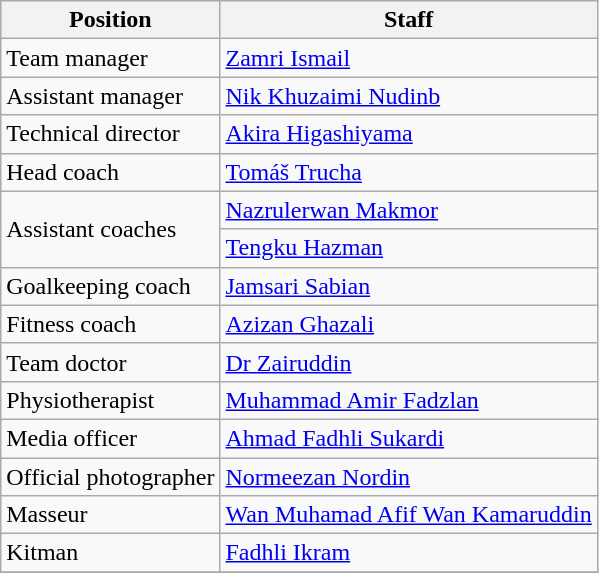<table class="wikitable">
<tr>
<th>Position</th>
<th>Staff</th>
</tr>
<tr>
<td>Team manager</td>
<td> <a href='#'>Zamri Ismail</a></td>
</tr>
<tr>
<td>Assistant manager</td>
<td> <a href='#'>Nik Khuzaimi Nudinb</a></td>
</tr>
<tr>
<td>Technical director</td>
<td> <a href='#'>Akira Higashiyama</a></td>
</tr>
<tr>
<td>Head coach</td>
<td> <a href='#'>Tomáš Trucha</a></td>
</tr>
<tr>
<td rowspan="2">Assistant coaches</td>
<td> <a href='#'>Nazrulerwan Makmor</a></td>
</tr>
<tr>
<td> <a href='#'>Tengku Hazman</a></td>
</tr>
<tr>
<td>Goalkeeping coach</td>
<td> <a href='#'>Jamsari Sabian</a></td>
</tr>
<tr>
<td>Fitness coach</td>
<td> <a href='#'>Azizan Ghazali</a></td>
</tr>
<tr>
<td>Team doctor</td>
<td> <a href='#'>Dr Zairuddin</a></td>
</tr>
<tr>
<td>Physiotherapist</td>
<td> <a href='#'>Muhammad Amir Fadzlan</a></td>
</tr>
<tr>
<td>Media officer</td>
<td> <a href='#'>Ahmad Fadhli Sukardi</a></td>
</tr>
<tr>
<td>Official photographer</td>
<td> <a href='#'>Normeezan Nordin</a></td>
</tr>
<tr>
<td>Masseur</td>
<td> <a href='#'>Wan Muhamad Afif Wan Kamaruddin</a></td>
</tr>
<tr>
<td>Kitman</td>
<td> <a href='#'>Fadhli Ikram</a></td>
</tr>
<tr>
</tr>
</table>
